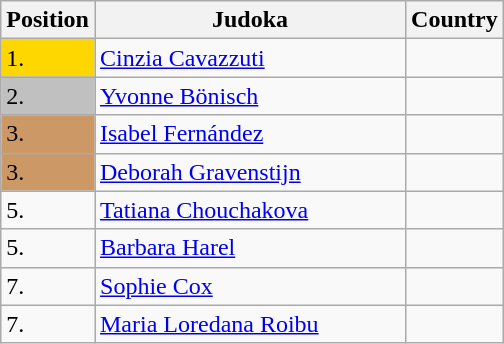<table class=wikitable>
<tr>
<th width=10>Position</th>
<th width=200>Judoka</th>
<th width=10>Country</th>
</tr>
<tr>
<td bgcolor=gold>1.</td>
<td><a href='#'>Cinzia Cavazzuti</a></td>
<td></td>
</tr>
<tr>
<td bgcolor="silver">2.</td>
<td><a href='#'>Yvonne Bönisch</a></td>
<td></td>
</tr>
<tr>
<td bgcolor="CC9966">3.</td>
<td><a href='#'>Isabel Fernández</a></td>
<td></td>
</tr>
<tr>
<td bgcolor="CC9966">3.</td>
<td><a href='#'>Deborah Gravenstijn</a></td>
<td></td>
</tr>
<tr>
<td>5.</td>
<td><a href='#'>Tatiana Chouchakova</a></td>
<td></td>
</tr>
<tr>
<td>5.</td>
<td><a href='#'>Barbara Harel</a></td>
<td></td>
</tr>
<tr>
<td>7.</td>
<td><a href='#'>Sophie Cox</a></td>
<td></td>
</tr>
<tr>
<td>7.</td>
<td><a href='#'>Maria Loredana Roibu</a></td>
<td></td>
</tr>
</table>
